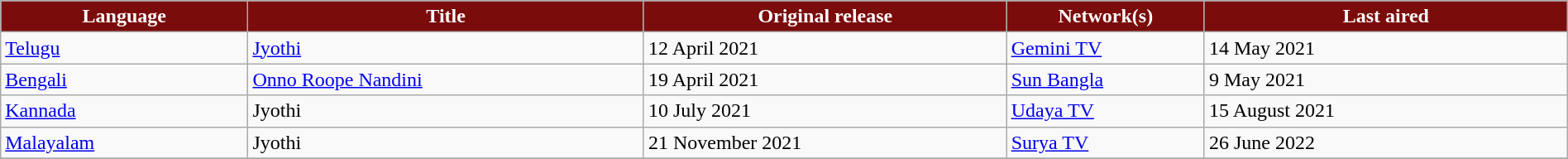<table class="wikitable sortable" style="width: 100%; margin-right: 0;">
<tr style="color:white">
<th style="background:#7b0c0c; width:15%;">Language</th>
<th style="background:#7b0c0c; width:24%;">Title</th>
<th style="background:#7b0c0c; width:22%;">Original release</th>
<th style="background:#7b0c0c; width:12%;">Network(s)</th>
<th style="background:#7b0c0c; width:22%;">Last aired</th>
</tr>
<tr>
<td><a href='#'>Telugu</a></td>
<td><a href='#'>Jyothi</a></td>
<td>12 April 2021</td>
<td><a href='#'>Gemini TV</a></td>
<td>14 May 2021</td>
</tr>
<tr>
<td><a href='#'>Bengali</a></td>
<td><a href='#'>Onno Roope Nandini</a></td>
<td>19 April 2021</td>
<td><a href='#'>Sun Bangla</a></td>
<td>9 May 2021</td>
</tr>
<tr>
<td><a href='#'>Kannada</a></td>
<td>Jyothi</td>
<td>10 July 2021</td>
<td><a href='#'>Udaya TV</a></td>
<td>15 August 2021</td>
</tr>
<tr>
<td><a href='#'>Malayalam</a></td>
<td>Jyothi</td>
<td>21 November 2021</td>
<td><a href='#'>Surya TV</a></td>
<td>26 June 2022</td>
</tr>
<tr>
</tr>
</table>
